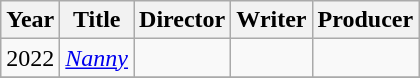<table class="wikitable">
<tr>
<th>Year</th>
<th>Title</th>
<th>Director</th>
<th>Writer</th>
<th>Producer</th>
</tr>
<tr>
<td>2022</td>
<td><em><a href='#'>Nanny</a></em></td>
<td></td>
<td></td>
<td></td>
</tr>
<tr>
</tr>
</table>
